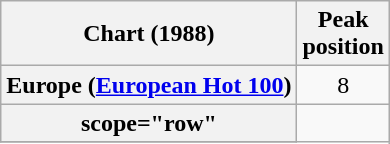<table class="wikitable sortable plainrowheaders">
<tr>
<th>Chart (1988)</th>
<th>Peak<br>position</th>
</tr>
<tr>
<th scope="row">Europe (<a href='#'>European Hot 100</a>)</th>
<td align="center">8</td>
</tr>
<tr>
<th>scope="row"</th>
</tr>
<tr>
</tr>
</table>
